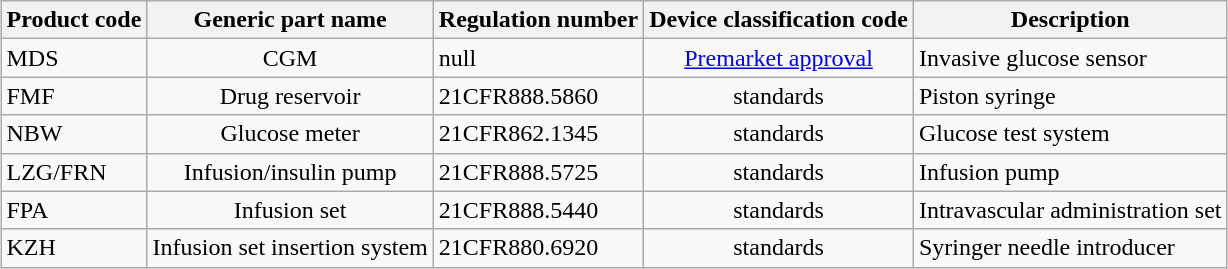<table class="wikitable" style="margin: 1em auto 1em auto">
<tr>
<th>Product code</th>
<th>Generic part name</th>
<th>Regulation number</th>
<th>Device classification code</th>
<th>Description</th>
</tr>
<tr>
<td>MDS</td>
<td align=center>CGM</td>
<td>null</td>
<td align=center><a href='#'>Premarket approval</a></td>
<td>Invasive glucose sensor</td>
</tr>
<tr>
<td>FMF</td>
<td align=center>Drug reservoir</td>
<td>21CFR888.5860</td>
<td align=center>standards</td>
<td>Piston syringe</td>
</tr>
<tr>
<td>NBW</td>
<td align=center>Glucose meter</td>
<td>21CFR862.1345</td>
<td align=center>standards</td>
<td>Glucose test system</td>
</tr>
<tr>
<td>LZG/FRN</td>
<td align=center>Infusion/insulin pump</td>
<td>21CFR888.5725</td>
<td align=center>standards</td>
<td>Infusion pump</td>
</tr>
<tr>
<td>FPA</td>
<td align=center>Infusion set</td>
<td>21CFR888.5440</td>
<td align=center>standards</td>
<td>Intravascular administration set</td>
</tr>
<tr>
<td>KZH</td>
<td align=center>Infusion set insertion system</td>
<td>21CFR880.6920</td>
<td align=center>standards</td>
<td>Syringer needle introducer</td>
</tr>
</table>
